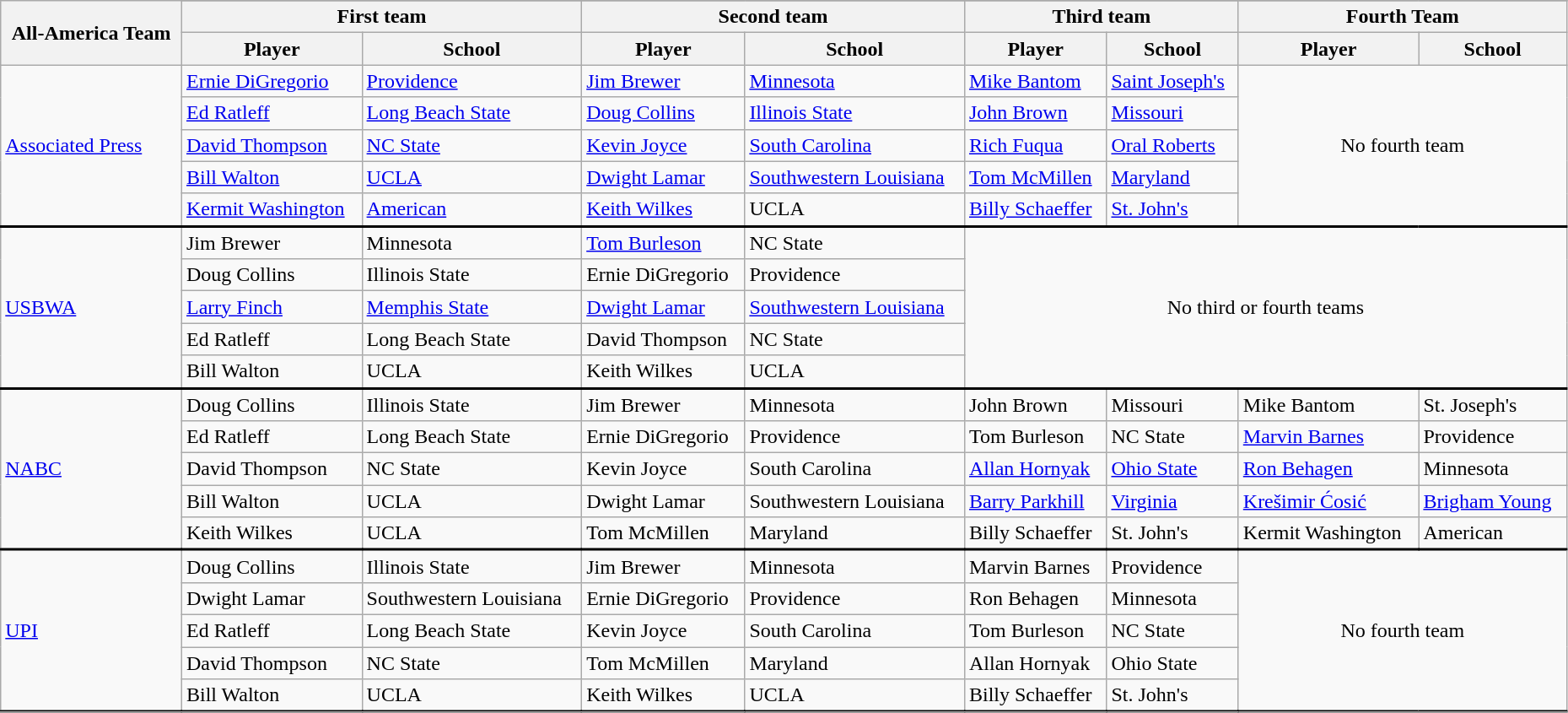<table class="wikitable" style="width:98%;">
<tr>
<th rowspan=3>All-America Team</th>
</tr>
<tr>
<th colspan=2>First team</th>
<th colspan=2>Second team</th>
<th colspan=2>Third team</th>
<th colspan=2>Fourth Team</th>
</tr>
<tr>
<th>Player</th>
<th>School</th>
<th>Player</th>
<th>School</th>
<th>Player</th>
<th>School</th>
<th>Player</th>
<th>School</th>
</tr>
<tr>
<td rowspan=5><a href='#'>Associated Press</a></td>
<td><a href='#'>Ernie DiGregorio</a></td>
<td><a href='#'>Providence</a></td>
<td><a href='#'>Jim Brewer</a></td>
<td><a href='#'>Minnesota</a></td>
<td><a href='#'>Mike Bantom</a></td>
<td><a href='#'>Saint Joseph's</a></td>
<td rowspan=5 colspan=3 align=center>No fourth team</td>
</tr>
<tr>
<td><a href='#'>Ed Ratleff</a></td>
<td><a href='#'>Long Beach State</a></td>
<td><a href='#'>Doug Collins</a></td>
<td><a href='#'>Illinois State</a></td>
<td><a href='#'>John Brown</a></td>
<td><a href='#'>Missouri</a></td>
</tr>
<tr>
<td><a href='#'>David Thompson</a></td>
<td><a href='#'>NC State</a></td>
<td><a href='#'>Kevin Joyce</a></td>
<td><a href='#'>South Carolina</a></td>
<td><a href='#'>Rich Fuqua</a></td>
<td><a href='#'>Oral Roberts</a></td>
</tr>
<tr>
<td><a href='#'>Bill Walton</a></td>
<td><a href='#'>UCLA</a></td>
<td><a href='#'>Dwight Lamar</a></td>
<td><a href='#'>Southwestern Louisiana</a></td>
<td><a href='#'>Tom McMillen</a></td>
<td><a href='#'>Maryland</a></td>
</tr>
<tr>
<td><a href='#'>Kermit Washington</a></td>
<td><a href='#'>American</a></td>
<td><a href='#'>Keith Wilkes</a></td>
<td>UCLA</td>
<td><a href='#'>Billy Schaeffer</a></td>
<td><a href='#'>St. John's</a></td>
</tr>
<tr style = "border-top:2px solid black;">
<td rowspan=5><a href='#'>USBWA</a></td>
<td>Jim Brewer</td>
<td>Minnesota</td>
<td><a href='#'>Tom Burleson</a></td>
<td>NC State</td>
<td rowspan=5 colspan=4 align=center>No third or fourth teams</td>
</tr>
<tr>
<td>Doug Collins</td>
<td>Illinois State</td>
<td>Ernie DiGregorio</td>
<td>Providence</td>
</tr>
<tr>
<td><a href='#'>Larry Finch</a></td>
<td><a href='#'>Memphis State</a></td>
<td><a href='#'>Dwight Lamar</a></td>
<td><a href='#'>Southwestern Louisiana</a></td>
</tr>
<tr>
<td>Ed Ratleff</td>
<td>Long Beach State</td>
<td>David Thompson</td>
<td>NC State</td>
</tr>
<tr>
<td>Bill Walton</td>
<td>UCLA</td>
<td>Keith Wilkes</td>
<td>UCLA</td>
</tr>
<tr style = "border-top:2px solid black;">
<td rowspan=5><a href='#'>NABC</a></td>
<td>Doug Collins</td>
<td>Illinois State</td>
<td>Jim Brewer</td>
<td>Minnesota</td>
<td>John Brown</td>
<td>Missouri</td>
<td>Mike Bantom</td>
<td>St. Joseph's</td>
</tr>
<tr>
<td>Ed Ratleff</td>
<td>Long Beach State</td>
<td>Ernie DiGregorio</td>
<td>Providence</td>
<td>Tom Burleson</td>
<td>NC State</td>
<td><a href='#'>Marvin Barnes</a></td>
<td>Providence</td>
</tr>
<tr>
<td>David Thompson</td>
<td>NC State</td>
<td>Kevin Joyce</td>
<td>South Carolina</td>
<td><a href='#'>Allan Hornyak</a></td>
<td><a href='#'>Ohio State</a></td>
<td><a href='#'>Ron Behagen</a></td>
<td>Minnesota</td>
</tr>
<tr>
<td>Bill Walton</td>
<td>UCLA</td>
<td>Dwight Lamar</td>
<td>Southwestern Louisiana</td>
<td><a href='#'>Barry Parkhill</a></td>
<td><a href='#'>Virginia</a></td>
<td><a href='#'>Krešimir Ćosić</a></td>
<td><a href='#'>Brigham Young</a></td>
</tr>
<tr>
<td>Keith Wilkes</td>
<td>UCLA</td>
<td>Tom McMillen</td>
<td>Maryland</td>
<td>Billy Schaeffer</td>
<td>St. John's</td>
<td>Kermit Washington</td>
<td>American</td>
</tr>
<tr style = "border-top:2px solid black;">
<td rowspan=5><a href='#'>UPI</a></td>
<td>Doug Collins</td>
<td>Illinois State</td>
<td>Jim Brewer</td>
<td>Minnesota</td>
<td>Marvin Barnes</td>
<td>Providence</td>
<td rowspan=5 colspan=3 align=center>No fourth team</td>
</tr>
<tr>
<td>Dwight Lamar</td>
<td>Southwestern Louisiana</td>
<td>Ernie DiGregorio</td>
<td>Providence</td>
<td>Ron Behagen</td>
<td>Minnesota</td>
</tr>
<tr>
<td>Ed Ratleff</td>
<td>Long Beach State</td>
<td>Kevin Joyce</td>
<td>South Carolina</td>
<td>Tom Burleson</td>
<td>NC State</td>
</tr>
<tr>
<td>David Thompson</td>
<td>NC State</td>
<td>Tom McMillen</td>
<td>Maryland</td>
<td>Allan Hornyak</td>
<td>Ohio State</td>
</tr>
<tr>
<td>Bill Walton</td>
<td>UCLA</td>
<td>Keith Wilkes</td>
<td>UCLA</td>
<td>Billy Schaeffer</td>
<td>St. John's</td>
</tr>
<tr style = "border-top:2px solid black;">
</tr>
</table>
